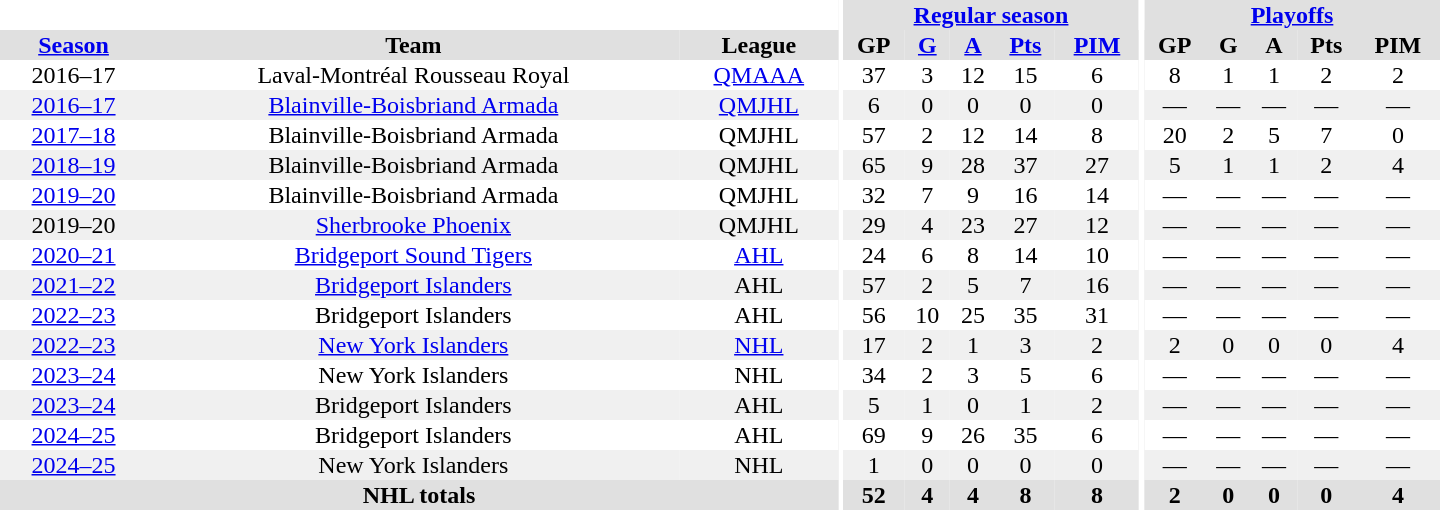<table border="0" cellpadding="1" cellspacing="0" style="text-align:center; width:60em;">
<tr bgcolor="#e0e0e0">
<th colspan="3" bgcolor="#ffffff"></th>
<th rowspan="99" bgcolor="#ffffff"></th>
<th colspan="5"><a href='#'>Regular season</a></th>
<th rowspan="99" bgcolor="#ffffff"></th>
<th colspan="5"><a href='#'>Playoffs</a></th>
</tr>
<tr bgcolor="#e0e0e0">
<th><a href='#'>Season</a></th>
<th>Team</th>
<th>League</th>
<th>GP</th>
<th><a href='#'>G</a></th>
<th><a href='#'>A</a></th>
<th><a href='#'>Pts</a></th>
<th><a href='#'>PIM</a></th>
<th>GP</th>
<th>G</th>
<th>A</th>
<th>Pts</th>
<th>PIM</th>
</tr>
<tr>
<td>2016–17</td>
<td>Laval-Montréal Rousseau Royal</td>
<td><a href='#'>QMAAA</a></td>
<td>37</td>
<td>3</td>
<td>12</td>
<td>15</td>
<td>6</td>
<td>8</td>
<td>1</td>
<td>1</td>
<td>2</td>
<td>2</td>
</tr>
<tr bgcolor="#f0f0f0">
<td><a href='#'>2016–17</a></td>
<td><a href='#'>Blainville-Boisbriand Armada</a></td>
<td><a href='#'>QMJHL</a></td>
<td>6</td>
<td>0</td>
<td>0</td>
<td>0</td>
<td>0</td>
<td>—</td>
<td>—</td>
<td>—</td>
<td>—</td>
<td>—</td>
</tr>
<tr>
<td><a href='#'>2017–18</a></td>
<td>Blainville-Boisbriand Armada</td>
<td>QMJHL</td>
<td>57</td>
<td>2</td>
<td>12</td>
<td>14</td>
<td>8</td>
<td>20</td>
<td>2</td>
<td>5</td>
<td>7</td>
<td>0</td>
</tr>
<tr bgcolor="#f0f0f0">
<td><a href='#'>2018–19</a></td>
<td>Blainville-Boisbriand Armada</td>
<td>QMJHL</td>
<td>65</td>
<td>9</td>
<td>28</td>
<td>37</td>
<td>27</td>
<td>5</td>
<td>1</td>
<td>1</td>
<td>2</td>
<td>4</td>
</tr>
<tr>
<td><a href='#'>2019–20</a></td>
<td>Blainville-Boisbriand Armada</td>
<td>QMJHL</td>
<td>32</td>
<td>7</td>
<td>9</td>
<td>16</td>
<td>14</td>
<td>—</td>
<td>—</td>
<td>—</td>
<td>—</td>
<td>—</td>
</tr>
<tr bgcolor="#f0f0f0">
<td>2019–20</td>
<td><a href='#'>Sherbrooke Phoenix</a></td>
<td>QMJHL</td>
<td>29</td>
<td>4</td>
<td>23</td>
<td>27</td>
<td>12</td>
<td>—</td>
<td>—</td>
<td>—</td>
<td>—</td>
<td>—</td>
</tr>
<tr>
<td><a href='#'>2020–21</a></td>
<td><a href='#'>Bridgeport Sound Tigers</a></td>
<td><a href='#'>AHL</a></td>
<td>24</td>
<td>6</td>
<td>8</td>
<td>14</td>
<td>10</td>
<td>—</td>
<td>—</td>
<td>—</td>
<td>—</td>
<td>—</td>
</tr>
<tr bgcolor="#f0f0f0">
<td><a href='#'>2021–22</a></td>
<td><a href='#'>Bridgeport Islanders</a></td>
<td>AHL</td>
<td>57</td>
<td>2</td>
<td>5</td>
<td>7</td>
<td>16</td>
<td>—</td>
<td>—</td>
<td>—</td>
<td>—</td>
<td>—</td>
</tr>
<tr>
<td><a href='#'>2022–23</a></td>
<td>Bridgeport Islanders</td>
<td>AHL</td>
<td>56</td>
<td>10</td>
<td>25</td>
<td>35</td>
<td>31</td>
<td>—</td>
<td>—</td>
<td>—</td>
<td>—</td>
<td>—</td>
</tr>
<tr bgcolor="#f0f0f0">
<td><a href='#'>2022–23</a></td>
<td><a href='#'>New York Islanders</a></td>
<td><a href='#'>NHL</a></td>
<td>17</td>
<td>2</td>
<td>1</td>
<td>3</td>
<td>2</td>
<td>2</td>
<td>0</td>
<td>0</td>
<td>0</td>
<td>4</td>
</tr>
<tr>
<td><a href='#'>2023–24</a></td>
<td>New York Islanders</td>
<td>NHL</td>
<td>34</td>
<td>2</td>
<td>3</td>
<td>5</td>
<td>6</td>
<td>—</td>
<td>—</td>
<td>—</td>
<td>—</td>
<td>—</td>
</tr>
<tr bgcolor="#f0f0f0">
<td><a href='#'>2023–24</a></td>
<td>Bridgeport Islanders</td>
<td>AHL</td>
<td>5</td>
<td>1</td>
<td>0</td>
<td>1</td>
<td>2</td>
<td>—</td>
<td>—</td>
<td>—</td>
<td>—</td>
<td>—</td>
</tr>
<tr>
<td><a href='#'>2024–25</a></td>
<td>Bridgeport Islanders</td>
<td>AHL</td>
<td>69</td>
<td>9</td>
<td>26</td>
<td>35</td>
<td>6</td>
<td>—</td>
<td>—</td>
<td>—</td>
<td>—</td>
<td>—</td>
</tr>
<tr bgcolor="#f0f0f0">
<td><a href='#'>2024–25</a></td>
<td>New York Islanders</td>
<td>NHL</td>
<td>1</td>
<td>0</td>
<td>0</td>
<td>0</td>
<td>0</td>
<td>—</td>
<td>—</td>
<td>—</td>
<td>—</td>
<td>—</td>
</tr>
<tr bgcolor="#e0e0e0">
<th colspan="3">NHL totals</th>
<th>52</th>
<th>4</th>
<th>4</th>
<th>8</th>
<th>8</th>
<th>2</th>
<th>0</th>
<th>0</th>
<th>0</th>
<th>4</th>
</tr>
</table>
